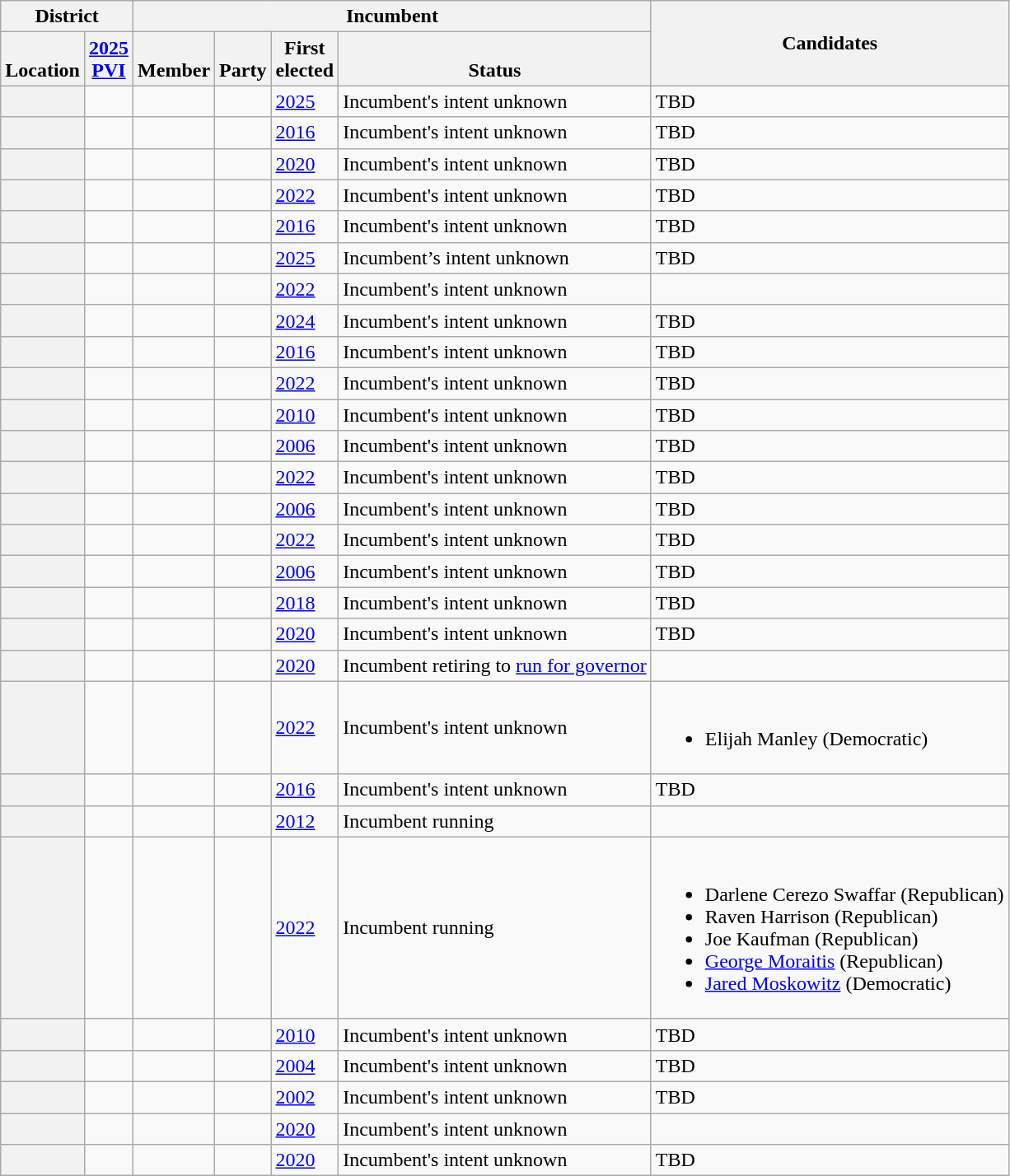<table class="wikitable sortable">
<tr>
<th colspan=2>District</th>
<th colspan=4>Incumbent</th>
<th rowspan=2 class="unsortable">Candidates</th>
</tr>
<tr valign=bottom>
<th>Location</th>
<th><a href='#'>2025<br>PVI</a></th>
<th>Member</th>
<th>Party</th>
<th>First<br>elected</th>
<th>Status</th>
</tr>
<tr>
<th></th>
<td></td>
<td></td>
<td></td>
<td><a href='#'>2025 </a></td>
<td>Incumbent's intent unknown</td>
<td>TBD</td>
</tr>
<tr>
<th></th>
<td></td>
<td></td>
<td></td>
<td><a href='#'>2016</a></td>
<td>Incumbent's intent unknown</td>
<td>TBD</td>
</tr>
<tr>
<th></th>
<td></td>
<td></td>
<td></td>
<td><a href='#'>2020</a></td>
<td>Incumbent's intent unknown</td>
<td>TBD</td>
</tr>
<tr>
<th></th>
<td></td>
<td></td>
<td></td>
<td><a href='#'>2022</a></td>
<td>Incumbent's intent unknown</td>
<td>TBD</td>
</tr>
<tr>
<th></th>
<td></td>
<td></td>
<td></td>
<td><a href='#'>2016</a></td>
<td>Incumbent's intent unknown</td>
<td>TBD</td>
</tr>
<tr>
<th></th>
<td></td>
<td></td>
<td></td>
<td><a href='#'>2025 </a></td>
<td>Incumbent’s intent unknown</td>
<td>TBD</td>
</tr>
<tr>
<th></th>
<td></td>
<td></td>
<td></td>
<td><a href='#'>2022</a></td>
<td>Incumbent's intent unknown</td>
<td></td>
</tr>
<tr>
<th></th>
<td></td>
<td></td>
<td></td>
<td><a href='#'>2024</a></td>
<td>Incumbent's intent unknown</td>
<td>TBD</td>
</tr>
<tr>
<th></th>
<td></td>
<td></td>
<td></td>
<td><a href='#'>2016</a></td>
<td>Incumbent's intent unknown</td>
<td>TBD</td>
</tr>
<tr>
<th></th>
<td></td>
<td></td>
<td></td>
<td><a href='#'>2022</a></td>
<td>Incumbent's intent unknown</td>
<td>TBD</td>
</tr>
<tr>
<th></th>
<td></td>
<td></td>
<td></td>
<td><a href='#'>2010</a></td>
<td>Incumbent's intent unknown</td>
<td>TBD</td>
</tr>
<tr>
<th></th>
<td></td>
<td></td>
<td></td>
<td><a href='#'>2006</a></td>
<td>Incumbent's intent unknown</td>
<td>TBD</td>
</tr>
<tr>
<th></th>
<td></td>
<td></td>
<td></td>
<td><a href='#'>2022</a></td>
<td>Incumbent's intent unknown</td>
<td>TBD</td>
</tr>
<tr>
<th></th>
<td></td>
<td></td>
<td></td>
<td><a href='#'>2006</a></td>
<td>Incumbent's intent unknown</td>
<td>TBD</td>
</tr>
<tr>
<th></th>
<td></td>
<td></td>
<td></td>
<td><a href='#'>2022</a></td>
<td>Incumbent's intent unknown</td>
<td>TBD</td>
</tr>
<tr>
<th></th>
<td></td>
<td></td>
<td></td>
<td><a href='#'>2006</a></td>
<td>Incumbent's intent unknown</td>
<td>TBD</td>
</tr>
<tr>
<th></th>
<td></td>
<td></td>
<td></td>
<td><a href='#'>2018</a></td>
<td>Incumbent's intent unknown</td>
<td>TBD</td>
</tr>
<tr>
<th></th>
<td></td>
<td></td>
<td></td>
<td><a href='#'>2020</a></td>
<td>Incumbent's intent unknown</td>
<td>TBD</td>
</tr>
<tr>
<th></th>
<td></td>
<td></td>
<td></td>
<td><a href='#'>2020</a></td>
<td>Incumbent retiring to <a href='#'>run for governor</a></td>
<td></td>
</tr>
<tr>
<th></th>
<td></td>
<td></td>
<td></td>
<td><a href='#'>2022 </a></td>
<td>Incumbent's intent unknown</td>
<td><br><ul><li>Elijah Manley (Democratic)</li></ul></td>
</tr>
<tr>
<th></th>
<td></td>
<td></td>
<td></td>
<td><a href='#'>2016</a></td>
<td>Incumbent's intent unknown</td>
<td>TBD</td>
</tr>
<tr>
<th></th>
<td></td>
<td></td>
<td></td>
<td><a href='#'>2012</a></td>
<td>Incumbent running</td>
<td></td>
</tr>
<tr>
<th></th>
<td></td>
<td></td>
<td></td>
<td><a href='#'>2022</a></td>
<td>Incumbent running</td>
<td nowrap><br><ul><li>Darlene Cerezo Swaffar (Republican)</li><li>Raven Harrison (Republican)</li><li>Joe Kaufman (Republican)</li><li><a href='#'>George Moraitis</a> (Republican)</li><li><a href='#'>Jared Moskowitz</a> (Democratic)</li></ul></td>
</tr>
<tr>
<th></th>
<td></td>
<td></td>
<td></td>
<td><a href='#'>2010</a></td>
<td>Incumbent's intent unknown</td>
<td>TBD</td>
</tr>
<tr>
<th></th>
<td></td>
<td></td>
<td></td>
<td><a href='#'>2004</a></td>
<td>Incumbent's intent unknown</td>
<td>TBD</td>
</tr>
<tr>
<th></th>
<td></td>
<td></td>
<td></td>
<td><a href='#'>2002</a></td>
<td>Incumbent's intent unknown</td>
<td>TBD</td>
</tr>
<tr>
<th></th>
<td></td>
<td></td>
<td></td>
<td><a href='#'>2020</a></td>
<td>Incumbent's intent unknown</td>
<td></td>
</tr>
<tr>
<th></th>
<td></td>
<td></td>
<td></td>
<td><a href='#'>2020</a></td>
<td>Incumbent's intent unknown</td>
<td>TBD</td>
</tr>
</table>
